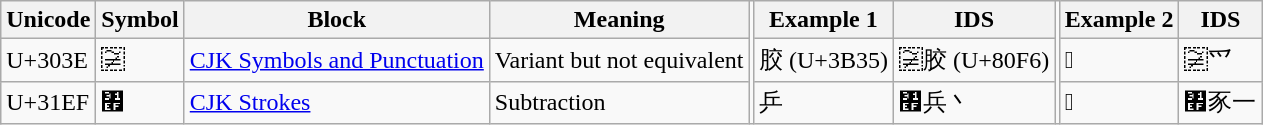<table class="wikitable">
<tr>
<th scope="col">Unicode</th>
<th scope="col">Symbol</th>
<th scope="col">Block</th>
<th scope="col">Meaning</th>
<td rowspan="3" style="padding:1px"></td>
<th scope="col">Example 1</th>
<th scope="col">IDS</th>
<td rowspan="3" style="padding:1px"></td>
<th scope="col">Example 2</th>
<th scope="col">IDS</th>
</tr>
<tr>
<td>U+303E</td>
<td>〾</td>
<td><a href='#'>CJK Symbols and Punctuation</a></td>
<td>Variant but not equivalent</td>
<td>㬵 (U+3B35)</td>
<td>〾胶 (U+80F6)</td>
<td>𫜵</td>
<td>〾爫</td>
</tr>
<tr>
<td>U+31EF</td>
<td>㇯</td>
<td><a href='#'>CJK Strokes</a></td>
<td>Subtraction</td>
<td>乒</td>
<td>㇯兵丶</td>
<td>𧰨</td>
<td>㇯豕一</td>
</tr>
</table>
